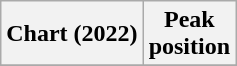<table class="wikitable sortable plainrowheaders" style="text-align:center">
<tr>
<th scope="col">Chart (2022)</th>
<th scope="col">Peak<br>position</th>
</tr>
<tr>
</tr>
</table>
